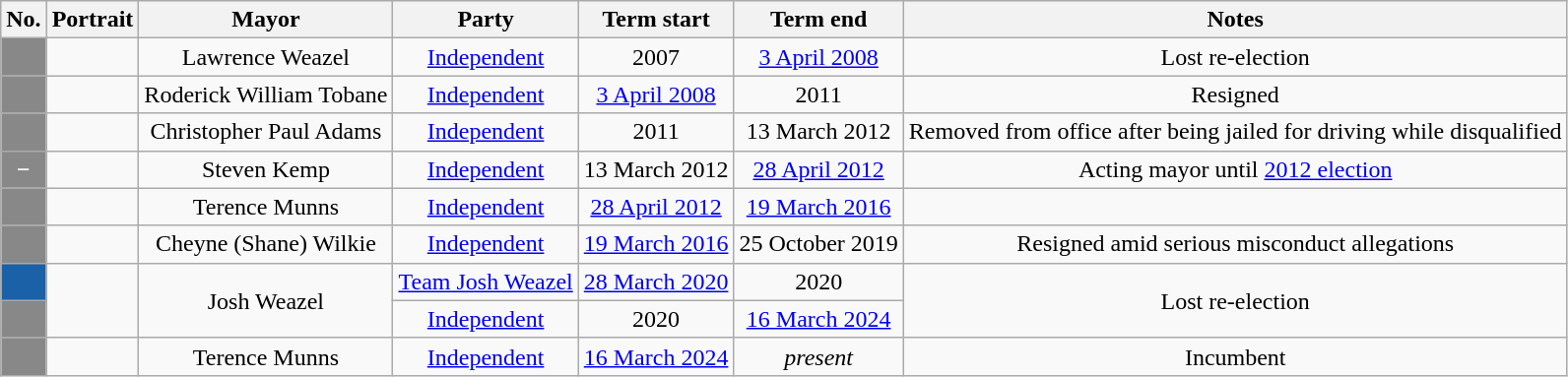<table class="wikitable">
<tr>
<th>No.</th>
<th>Portrait</th>
<th>Mayor</th>
<th>Party</th>
<th>Term start</th>
<th>Term end</th>
<th>Notes</th>
</tr>
<tr>
<th style="background:#888888; color:white"></th>
<td align="center"></td>
<td align="center">Lawrence Weazel</td>
<td align="center"><a href='#'>Independent</a></td>
<td align="center">2007</td>
<td align="center"><a href='#'>3 April 2008</a></td>
<td align="center">Lost re-election</td>
</tr>
<tr>
<th style="background:#888888; color:white"></th>
<td align="center"></td>
<td align="center">Roderick William Tobane</td>
<td align="center"><a href='#'>Independent</a></td>
<td align="center"><a href='#'>3 April 2008</a></td>
<td align="center">2011</td>
<td align="center">Resigned</td>
</tr>
<tr>
<th style="background:#888888; color:white"></th>
<td align="center"></td>
<td align="center">Christopher Paul Adams</td>
<td align="center"><a href='#'>Independent</a></td>
<td align="center">2011</td>
<td align="center">13 March 2012</td>
<td align="center">Removed from office after being jailed for driving while disqualified</td>
</tr>
<tr>
<th style="background:#888888; color:white">−</th>
<td align="center"></td>
<td align="center">Steven Kemp</td>
<td align="center"><a href='#'>Independent</a></td>
<td align="center">13 March 2012</td>
<td align="center"><a href='#'>28 April 2012</a></td>
<td align="center">Acting mayor until <a href='#'>2012 election</a></td>
</tr>
<tr>
<th style="background:#888888; color:white"></th>
<td align="center"></td>
<td align="center">Terence Munns</td>
<td align="center"><a href='#'>Independent</a></td>
<td align="center"><a href='#'>28 April 2012</a></td>
<td align="center"><a href='#'>19 March 2016</a></td>
<td align="center"></td>
</tr>
<tr>
<th style="background:#888888; color:white"></th>
<td align="center"></td>
<td align="center">Cheyne (Shane) Wilkie</td>
<td align="center"><a href='#'>Independent</a></td>
<td align="center"><a href='#'>19 March 2016</a></td>
<td align="center">25 October 2019</td>
<td align="center">Resigned amid serious misconduct allegations</td>
</tr>
<tr>
<th style="background:#1B61A7; color:white"></th>
<td rowspan="2"; align="center"></td>
<td rowspan="2"; align="center">Josh Weazel</td>
<td align="center"><a href='#'>Team Josh Weazel</a></td>
<td align="center"><a href='#'>28 March 2020</a></td>
<td align="center">2020</td>
<td rowspan="2"; align="center">Lost re-election</td>
</tr>
<tr>
<th style="background:#888888; color:white"></th>
<td align="center"><a href='#'>Independent</a></td>
<td align="center">2020</td>
<td align="center"><a href='#'>16 March 2024</a></td>
</tr>
<tr>
<th style="background:#888888; color:white"></th>
<td align="center"></td>
<td align="center">Terence Munns</td>
<td align="center"><a href='#'>Independent</a></td>
<td align="center"><a href='#'>16 March 2024</a></td>
<td align="center"><em>present</em></td>
<td align="center">Incumbent</td>
</tr>
</table>
